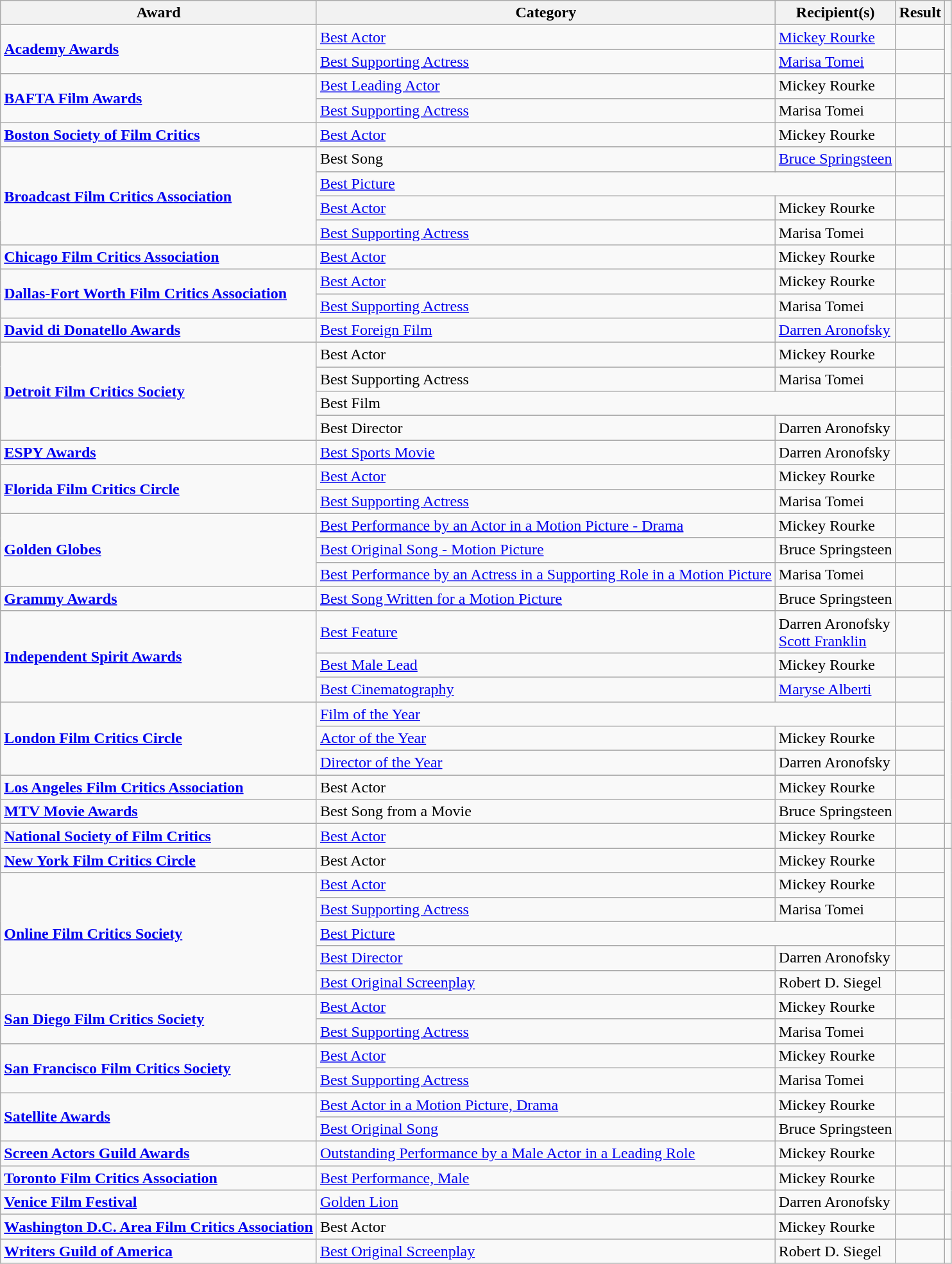<table class="wikitable" ;">
<tr>
<th>Award</th>
<th>Category</th>
<th>Recipient(s)</th>
<th>Result</th>
<th></th>
</tr>
<tr>
<td rowspan="2"><strong><a href='#'>Academy Awards</a></strong></td>
<td><a href='#'>Best Actor</a></td>
<td><a href='#'>Mickey Rourke</a></td>
<td></td>
<td rowspan="2"></td>
</tr>
<tr>
<td><a href='#'>Best Supporting Actress</a></td>
<td><a href='#'>Marisa Tomei</a></td>
<td></td>
</tr>
<tr>
<td rowspan="2"><strong><a href='#'>BAFTA Film Awards</a></strong></td>
<td><a href='#'>Best Leading Actor</a></td>
<td>Mickey Rourke</td>
<td></td>
<td rowspan="2"></td>
</tr>
<tr>
<td><a href='#'>Best Supporting Actress</a></td>
<td>Marisa Tomei</td>
<td></td>
</tr>
<tr>
<td><strong><a href='#'>Boston Society of Film Critics</a></strong></td>
<td><a href='#'>Best Actor</a></td>
<td>Mickey Rourke</td>
<td></td>
<td></td>
</tr>
<tr>
<td rowspan="4"><strong><a href='#'>Broadcast Film Critics Association</a></strong></td>
<td>Best Song</td>
<td><a href='#'>Bruce Springsteen</a></td>
<td></td>
</tr>
<tr>
<td colspan="2"><a href='#'>Best Picture</a></td>
<td></td>
</tr>
<tr>
<td><a href='#'>Best Actor</a></td>
<td>Mickey Rourke</td>
<td></td>
</tr>
<tr>
<td><a href='#'>Best Supporting Actress</a></td>
<td>Marisa Tomei</td>
<td></td>
</tr>
<tr>
<td><strong><a href='#'>Chicago Film Critics Association</a></strong></td>
<td><a href='#'>Best Actor</a></td>
<td>Mickey Rourke</td>
<td></td>
<td></td>
</tr>
<tr>
<td rowspan="2"><strong><a href='#'>Dallas-Fort Worth Film Critics Association</a></strong></td>
<td><a href='#'>Best Actor</a></td>
<td>Mickey Rourke</td>
<td></td>
<td rowspan="2"></td>
</tr>
<tr>
<td><a href='#'>Best Supporting Actress</a></td>
<td>Marisa Tomei</td>
<td></td>
</tr>
<tr>
<td><strong><a href='#'>David di Donatello Awards</a></strong></td>
<td><a href='#'>Best Foreign Film</a></td>
<td><a href='#'>Darren Aronofsky</a></td>
<td></td>
</tr>
<tr>
<td rowspan="4"><strong><a href='#'>Detroit Film Critics Society</a></strong></td>
<td>Best Actor</td>
<td>Mickey Rourke</td>
<td></td>
</tr>
<tr>
<td>Best Supporting Actress</td>
<td>Marisa Tomei</td>
<td></td>
</tr>
<tr>
<td colspan="2">Best Film</td>
<td></td>
</tr>
<tr>
<td>Best Director</td>
<td>Darren Aronofsky</td>
<td></td>
</tr>
<tr>
<td><strong><a href='#'>ESPY Awards</a></strong></td>
<td><a href='#'>Best Sports Movie</a></td>
<td>Darren Aronofsky</td>
<td></td>
</tr>
<tr>
<td rowspan="2"><strong><a href='#'>Florida Film Critics Circle</a></strong></td>
<td><a href='#'>Best Actor</a></td>
<td>Mickey Rourke</td>
<td></td>
</tr>
<tr>
<td><a href='#'>Best Supporting Actress</a></td>
<td>Marisa Tomei</td>
<td></td>
</tr>
<tr>
<td rowspan="3"><strong><a href='#'>Golden Globes</a></strong></td>
<td><a href='#'>Best Performance by an Actor in a Motion Picture - Drama</a></td>
<td>Mickey Rourke</td>
<td></td>
</tr>
<tr>
<td><a href='#'>Best Original Song - Motion Picture</a></td>
<td>Bruce Springsteen</td>
<td></td>
</tr>
<tr>
<td><a href='#'>Best Performance by an Actress in a Supporting Role in a Motion Picture</a></td>
<td>Marisa Tomei</td>
<td></td>
</tr>
<tr>
<td><strong><a href='#'>Grammy Awards</a></strong></td>
<td><a href='#'>Best Song Written for a Motion Picture</a></td>
<td>Bruce Springsteen</td>
<td></td>
<td></td>
</tr>
<tr>
<td rowspan="3"><strong><a href='#'>Independent Spirit Awards</a></strong></td>
<td><a href='#'>Best Feature</a></td>
<td>Darren Aronofsky<br><a href='#'>Scott Franklin</a></td>
<td></td>
</tr>
<tr>
<td><a href='#'>Best Male Lead</a></td>
<td>Mickey Rourke</td>
<td></td>
</tr>
<tr>
<td><a href='#'>Best Cinematography</a></td>
<td><a href='#'>Maryse Alberti</a></td>
<td></td>
</tr>
<tr>
<td rowspan="3"><strong><a href='#'>London Film Critics Circle</a></strong></td>
<td colspan="2"><a href='#'>Film of the Year</a></td>
<td></td>
</tr>
<tr>
<td><a href='#'>Actor of the Year</a></td>
<td>Mickey Rourke</td>
<td></td>
</tr>
<tr>
<td><a href='#'>Director of the Year</a></td>
<td>Darren Aronofsky</td>
<td></td>
</tr>
<tr>
<td><strong><a href='#'>Los Angeles Film Critics Association</a></strong></td>
<td>Best Actor</td>
<td>Mickey Rourke</td>
<td></td>
</tr>
<tr>
<td><strong><a href='#'>MTV Movie Awards</a></strong></td>
<td>Best Song from a Movie</td>
<td>Bruce Springsteen</td>
<td></td>
</tr>
<tr>
<td><strong><a href='#'>National Society of Film Critics</a></strong></td>
<td><a href='#'>Best Actor</a></td>
<td>Mickey Rourke</td>
<td></td>
<td></td>
</tr>
<tr>
<td><strong><a href='#'>New York Film Critics Circle</a></strong></td>
<td>Best Actor</td>
<td>Mickey Rourke</td>
<td></td>
</tr>
<tr>
<td rowspan="5"><strong><a href='#'>Online Film Critics Society</a></strong></td>
<td><a href='#'>Best Actor</a></td>
<td>Mickey Rourke</td>
<td></td>
</tr>
<tr>
<td><a href='#'>Best Supporting Actress</a></td>
<td>Marisa Tomei</td>
<td></td>
</tr>
<tr>
<td colspan="2"><a href='#'>Best Picture</a></td>
<td></td>
</tr>
<tr>
<td><a href='#'>Best Director</a></td>
<td>Darren Aronofsky</td>
<td></td>
</tr>
<tr>
<td><a href='#'>Best Original Screenplay</a></td>
<td>Robert D. Siegel</td>
<td></td>
</tr>
<tr>
<td rowspan="2"><strong><a href='#'>San Diego Film Critics Society</a></strong></td>
<td><a href='#'>Best Actor</a></td>
<td>Mickey Rourke</td>
<td></td>
</tr>
<tr>
<td><a href='#'>Best Supporting Actress</a></td>
<td>Marisa Tomei</td>
<td></td>
</tr>
<tr>
<td rowspan="2"><strong><a href='#'>San Francisco Film Critics Society</a></strong></td>
<td><a href='#'>Best Actor</a></td>
<td>Mickey Rourke</td>
<td></td>
</tr>
<tr>
<td><a href='#'>Best Supporting Actress</a></td>
<td>Marisa Tomei</td>
<td></td>
</tr>
<tr>
<td rowspan="2"><strong><a href='#'>Satellite Awards</a></strong></td>
<td><a href='#'>Best Actor in a Motion Picture, Drama</a></td>
<td>Mickey Rourke</td>
<td></td>
</tr>
<tr>
<td><a href='#'>Best Original Song</a></td>
<td>Bruce Springsteen</td>
<td></td>
</tr>
<tr>
<td><strong><a href='#'>Screen Actors Guild Awards</a></strong></td>
<td><a href='#'>Outstanding Performance by a Male Actor in a Leading Role</a></td>
<td>Mickey Rourke</td>
<td></td>
<td></td>
</tr>
<tr>
<td><strong><a href='#'>Toronto Film Critics Association</a></strong></td>
<td><a href='#'>Best Performance, Male</a></td>
<td>Mickey Rourke</td>
<td></td>
</tr>
<tr>
<td><strong><a href='#'>Venice Film Festival</a></strong></td>
<td><a href='#'>Golden Lion</a></td>
<td>Darren Aronofsky</td>
<td></td>
</tr>
<tr>
<td><strong><a href='#'>Washington D.C. Area Film Critics Association</a></strong></td>
<td>Best Actor</td>
<td>Mickey Rourke</td>
<td></td>
<td></td>
</tr>
<tr>
<td><strong><a href='#'>Writers Guild of America</a></strong></td>
<td><a href='#'>Best Original Screenplay</a></td>
<td>Robert D. Siegel</td>
<td></td>
<td></td>
</tr>
</table>
